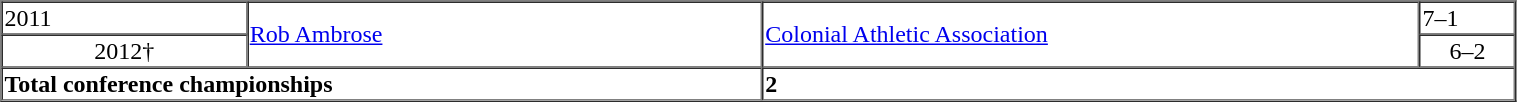<table cellpadding="1" border="1" cellspacing="0" style="width:80%;" style="text-align:center;">
<tr>
</tr>
<tr>
<td>2011</td>
<td rowspan="2"><a href='#'>Rob Ambrose</a></td>
<td rowspan="2"><a href='#'>Colonial Athletic Association</a></td>
<td>7–1</td>
</tr>
<tr style="text-align:center;">
<td>2012†</td>
<td>6–2</td>
</tr>
<tr style="background:white;">
<td colspan="2"><strong>Total conference championships</strong></td>
<td colspan="2"><strong>2</strong></td>
</tr>
</table>
